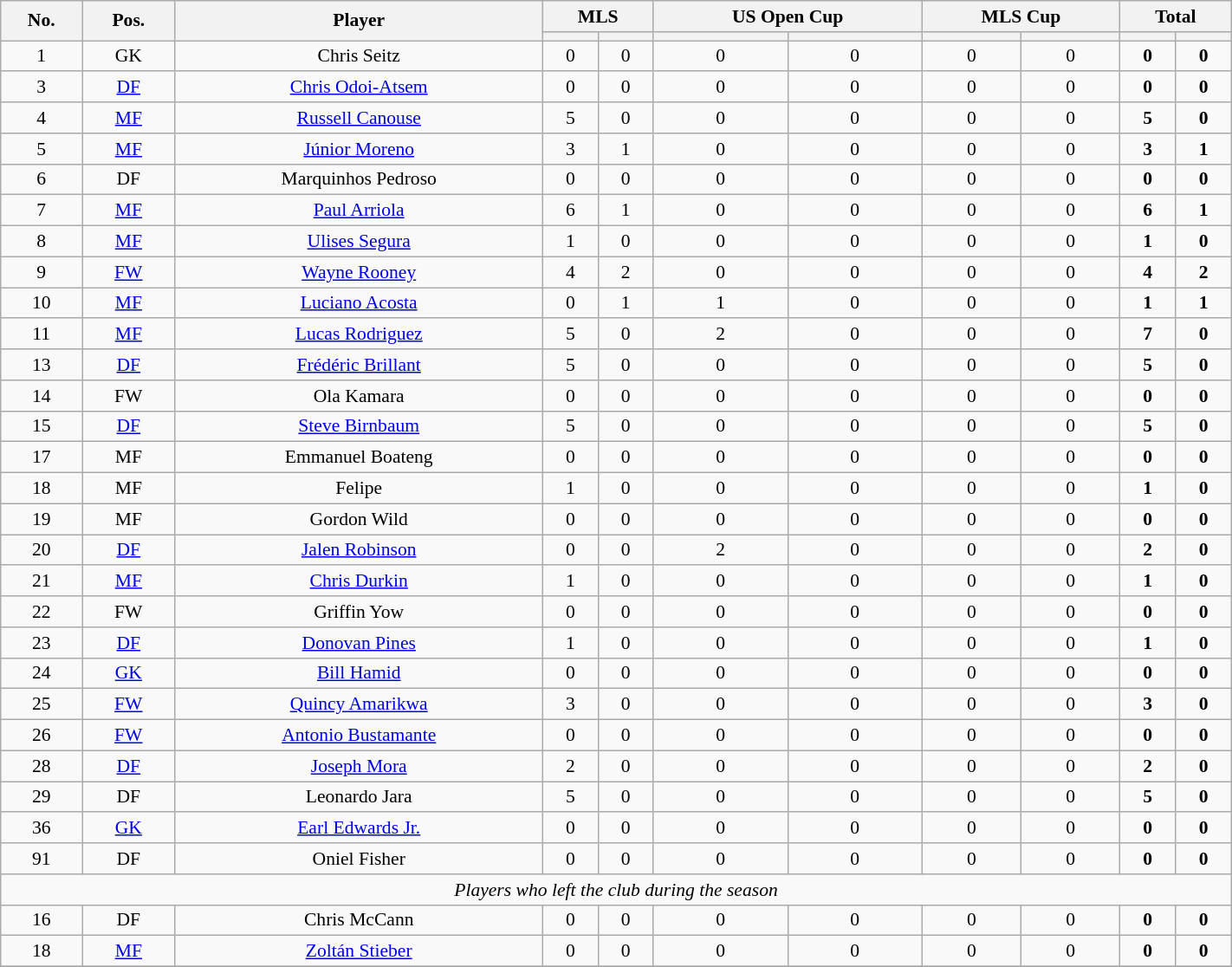<table class="wikitable" style="text-align:center; font-size:90%; width:75%;">
<tr>
<th rowspan=2>No.</th>
<th rowspan=2>Pos.</th>
<th rowspan=2>Player</th>
<th colspan=2>MLS</th>
<th colspan=2>US Open Cup</th>
<th colspan=2>MLS Cup</th>
<th colspan=2>Total</th>
</tr>
<tr>
<th></th>
<th></th>
<th></th>
<th></th>
<th></th>
<th></th>
<th></th>
<th></th>
</tr>
<tr>
<td>1</td>
<td>GK</td>
<td>Chris Seitz</td>
<td>0</td>
<td>0</td>
<td>0</td>
<td>0</td>
<td>0</td>
<td>0</td>
<td><strong>0</strong></td>
<td><strong>0</strong></td>
</tr>
<tr>
<td>3</td>
<td><a href='#'>DF</a></td>
<td><a href='#'>Chris Odoi-Atsem</a></td>
<td>0</td>
<td>0</td>
<td>0</td>
<td>0</td>
<td>0</td>
<td>0</td>
<td><strong>0</strong></td>
<td><strong>0</strong></td>
</tr>
<tr>
<td>4</td>
<td><a href='#'>MF</a></td>
<td><a href='#'>Russell Canouse</a></td>
<td>5</td>
<td>0</td>
<td>0</td>
<td>0</td>
<td>0</td>
<td>0</td>
<td><strong>5</strong></td>
<td><strong>0</strong></td>
</tr>
<tr>
<td>5</td>
<td><a href='#'>MF</a></td>
<td><a href='#'>Júnior Moreno</a></td>
<td>3</td>
<td>1</td>
<td>0</td>
<td>0</td>
<td>0</td>
<td>0</td>
<td><strong>3</strong></td>
<td><strong>1</strong></td>
</tr>
<tr>
<td>6</td>
<td>DF</td>
<td>Marquinhos Pedroso</td>
<td>0</td>
<td>0</td>
<td>0</td>
<td>0</td>
<td>0</td>
<td>0</td>
<td><strong>0</strong></td>
<td><strong>0</strong></td>
</tr>
<tr>
<td>7</td>
<td><a href='#'>MF</a></td>
<td><a href='#'>Paul Arriola</a></td>
<td>6</td>
<td>1</td>
<td>0</td>
<td>0</td>
<td>0</td>
<td>0</td>
<td><strong>6</strong></td>
<td><strong>1</strong></td>
</tr>
<tr>
<td>8</td>
<td><a href='#'>MF</a></td>
<td><a href='#'>Ulises Segura</a></td>
<td>1</td>
<td>0</td>
<td>0</td>
<td>0</td>
<td>0</td>
<td>0</td>
<td><strong>1</strong></td>
<td><strong>0</strong></td>
</tr>
<tr>
<td>9</td>
<td><a href='#'>FW</a></td>
<td><a href='#'>Wayne Rooney</a></td>
<td>4</td>
<td>2</td>
<td>0</td>
<td>0</td>
<td>0</td>
<td>0</td>
<td><strong>4</strong></td>
<td><strong>2</strong></td>
</tr>
<tr>
<td>10</td>
<td><a href='#'>MF</a></td>
<td><a href='#'>Luciano Acosta</a></td>
<td>0</td>
<td>1</td>
<td>1</td>
<td>0</td>
<td>0</td>
<td>0</td>
<td><strong>1</strong></td>
<td><strong>1</strong></td>
</tr>
<tr>
<td>11</td>
<td><a href='#'>MF</a></td>
<td><a href='#'>Lucas Rodriguez</a></td>
<td>5</td>
<td>0</td>
<td>2</td>
<td>0</td>
<td>0</td>
<td>0</td>
<td><strong>7</strong></td>
<td><strong>0</strong></td>
</tr>
<tr>
<td>13</td>
<td><a href='#'>DF</a></td>
<td><a href='#'>Frédéric Brillant</a></td>
<td>5</td>
<td>0</td>
<td>0</td>
<td>0</td>
<td>0</td>
<td>0</td>
<td><strong>5</strong></td>
<td><strong>0</strong></td>
</tr>
<tr>
<td>14</td>
<td>FW</td>
<td>Ola Kamara</td>
<td>0</td>
<td>0</td>
<td>0</td>
<td>0</td>
<td>0</td>
<td>0</td>
<td><strong>0</strong></td>
<td><strong>0</strong></td>
</tr>
<tr>
<td>15</td>
<td><a href='#'>DF</a></td>
<td><a href='#'>Steve Birnbaum</a></td>
<td>5</td>
<td>0</td>
<td>0</td>
<td>0</td>
<td>0</td>
<td>0</td>
<td><strong>5</strong></td>
<td><strong>0</strong></td>
</tr>
<tr>
<td>17</td>
<td>MF</td>
<td>Emmanuel Boateng</td>
<td>0</td>
<td>0</td>
<td>0</td>
<td>0</td>
<td>0</td>
<td>0</td>
<td><strong>0</strong></td>
<td><strong>0</strong></td>
</tr>
<tr>
<td>18</td>
<td>MF</td>
<td>Felipe</td>
<td>1</td>
<td>0</td>
<td>0</td>
<td>0</td>
<td>0</td>
<td>0</td>
<td><strong>1</strong></td>
<td><strong>0</strong></td>
</tr>
<tr>
<td>19</td>
<td>MF</td>
<td>Gordon Wild</td>
<td>0</td>
<td>0</td>
<td>0</td>
<td>0</td>
<td>0</td>
<td>0</td>
<td><strong>0</strong></td>
<td><strong>0</strong></td>
</tr>
<tr>
<td>20</td>
<td><a href='#'>DF</a></td>
<td><a href='#'>Jalen Robinson</a></td>
<td>0</td>
<td>0</td>
<td>2</td>
<td>0</td>
<td>0</td>
<td>0</td>
<td><strong>2</strong></td>
<td><strong>0</strong></td>
</tr>
<tr>
<td>21</td>
<td><a href='#'>MF</a></td>
<td><a href='#'>Chris Durkin</a></td>
<td>1</td>
<td>0</td>
<td>0</td>
<td>0</td>
<td>0</td>
<td>0</td>
<td><strong>1</strong></td>
<td><strong>0</strong></td>
</tr>
<tr>
<td>22</td>
<td>FW</td>
<td>Griffin Yow</td>
<td>0</td>
<td>0</td>
<td>0</td>
<td>0</td>
<td>0</td>
<td>0</td>
<td><strong>0</strong></td>
<td><strong>0</strong></td>
</tr>
<tr>
<td>23</td>
<td><a href='#'>DF</a></td>
<td><a href='#'>Donovan Pines</a></td>
<td>1</td>
<td>0</td>
<td>0</td>
<td>0</td>
<td>0</td>
<td>0</td>
<td><strong>1</strong></td>
<td><strong>0</strong></td>
</tr>
<tr>
<td>24</td>
<td><a href='#'>GK</a></td>
<td><a href='#'>Bill Hamid</a></td>
<td>0</td>
<td>0</td>
<td>0</td>
<td>0</td>
<td>0</td>
<td>0</td>
<td><strong>0</strong></td>
<td><strong>0</strong></td>
</tr>
<tr>
<td>25</td>
<td><a href='#'>FW</a></td>
<td><a href='#'>Quincy Amarikwa</a></td>
<td>3</td>
<td>0</td>
<td>0</td>
<td>0</td>
<td>0</td>
<td>0</td>
<td><strong>3</strong></td>
<td><strong>0</strong></td>
</tr>
<tr>
<td>26</td>
<td><a href='#'>FW</a></td>
<td><a href='#'>Antonio Bustamante</a></td>
<td>0</td>
<td>0</td>
<td>0</td>
<td>0</td>
<td>0</td>
<td>0</td>
<td><strong>0</strong></td>
<td><strong>0</strong></td>
</tr>
<tr>
<td>28</td>
<td><a href='#'>DF</a></td>
<td><a href='#'>Joseph Mora</a></td>
<td>2</td>
<td>0</td>
<td>0</td>
<td>0</td>
<td>0</td>
<td>0</td>
<td><strong>2</strong></td>
<td><strong>0</strong></td>
</tr>
<tr>
<td>29</td>
<td>DF</td>
<td>Leonardo Jara</td>
<td>5</td>
<td>0</td>
<td>0</td>
<td>0</td>
<td>0</td>
<td>0</td>
<td><strong>5</strong></td>
<td><strong>0</strong></td>
</tr>
<tr>
<td>36</td>
<td><a href='#'>GK</a></td>
<td><a href='#'>Earl Edwards Jr.</a></td>
<td>0</td>
<td>0</td>
<td>0</td>
<td>0</td>
<td>0</td>
<td>0</td>
<td><strong>0</strong></td>
<td><strong>0</strong></td>
</tr>
<tr>
<td>91</td>
<td>DF</td>
<td>Oniel Fisher</td>
<td>0</td>
<td>0</td>
<td>0</td>
<td>0</td>
<td>0</td>
<td>0</td>
<td><strong>0</strong></td>
<td><strong>0</strong></td>
</tr>
<tr>
<td colspan="11"><em>Players who left the club during the season</em></td>
</tr>
<tr>
<td>16</td>
<td>DF</td>
<td>Chris McCann</td>
<td>0</td>
<td>0</td>
<td>0</td>
<td>0</td>
<td>0</td>
<td>0</td>
<td><strong>0</strong></td>
<td><strong>0</strong></td>
</tr>
<tr>
<td>18</td>
<td><a href='#'>MF</a></td>
<td><a href='#'>Zoltán Stieber</a></td>
<td>0</td>
<td>0</td>
<td>0</td>
<td>0</td>
<td>0</td>
<td>0</td>
<td><strong>0</strong></td>
<td><strong>0</strong></td>
</tr>
<tr>
</tr>
</table>
